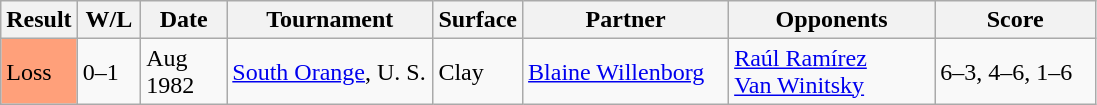<table class="sortable wikitable">
<tr>
<th style="width:40px">Result</th>
<th style="width:35px" class="unsortable">W/L</th>
<th style="width:50px">Date</th>
<th style="width:130px">Tournament</th>
<th style="width:50px">Surface</th>
<th style="width:130px">Partner</th>
<th style="width:130px">Opponents</th>
<th style="width:100px"  class="unsortable">Score</th>
</tr>
<tr>
<td style="background:#ffa07a;">Loss</td>
<td>0–1</td>
<td>Aug 1982</td>
<td><a href='#'>South Orange</a>, U. S.</td>
<td>Clay</td>
<td> <a href='#'>Blaine Willenborg</a></td>
<td> <a href='#'>Raúl Ramírez</a><br> <a href='#'>Van Winitsky</a></td>
<td>6–3, 4–6, 1–6</td>
</tr>
</table>
